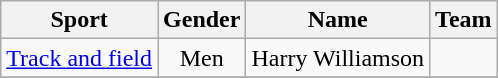<table class="wikitable" style="text-align: center;">
<tr>
<th>Sport</th>
<th>Gender</th>
<th>Name</th>
<th>Team</th>
</tr>
<tr>
<td><a href='#'>Track and field</a></td>
<td>Men</td>
<td>Harry Williamson</td>
<td></td>
</tr>
<tr>
</tr>
</table>
